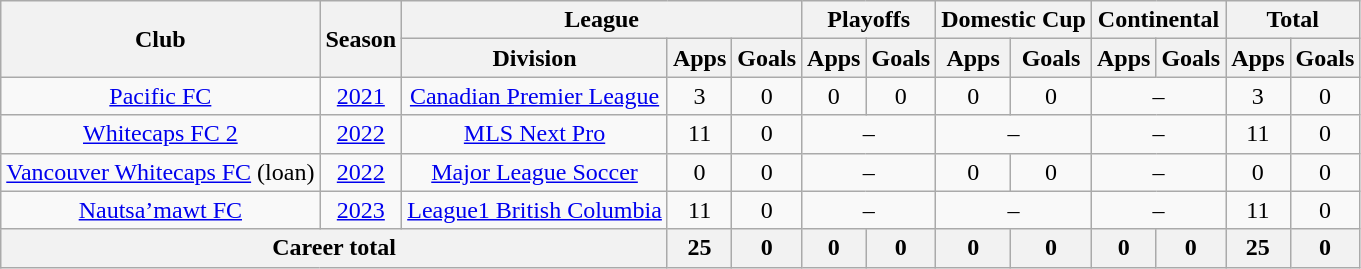<table class="wikitable" style="text-align: center">
<tr>
<th rowspan="2">Club</th>
<th rowspan="2">Season</th>
<th colspan="3">League</th>
<th colspan="2">Playoffs</th>
<th colspan="2">Domestic Cup</th>
<th colspan="2">Continental</th>
<th colspan="2">Total</th>
</tr>
<tr>
<th>Division</th>
<th>Apps</th>
<th>Goals</th>
<th>Apps</th>
<th>Goals</th>
<th>Apps</th>
<th>Goals</th>
<th>Apps</th>
<th>Goals</th>
<th>Apps</th>
<th>Goals</th>
</tr>
<tr>
<td><a href='#'>Pacific FC</a></td>
<td><a href='#'>2021</a></td>
<td><a href='#'>Canadian Premier League</a></td>
<td>3</td>
<td>0</td>
<td>0</td>
<td>0</td>
<td>0</td>
<td>0</td>
<td colspan="2">–</td>
<td>3</td>
<td>0</td>
</tr>
<tr>
<td><a href='#'>Whitecaps FC 2</a></td>
<td><a href='#'>2022</a></td>
<td><a href='#'>MLS Next Pro</a></td>
<td>11</td>
<td>0</td>
<td colspan="2">–</td>
<td colspan="2">–</td>
<td colspan="2">–</td>
<td>11</td>
<td>0</td>
</tr>
<tr>
<td><a href='#'>Vancouver Whitecaps FC</a> (loan)</td>
<td><a href='#'>2022</a></td>
<td><a href='#'>Major League Soccer</a></td>
<td>0</td>
<td>0</td>
<td colspan="2">–</td>
<td>0</td>
<td>0</td>
<td colspan="2">–</td>
<td>0</td>
<td>0</td>
</tr>
<tr>
<td><a href='#'>Nautsa’mawt FC</a></td>
<td><a href='#'>2023</a></td>
<td><a href='#'>League1 British Columbia</a></td>
<td>11</td>
<td>0</td>
<td colspan="2">–</td>
<td colspan="2">–</td>
<td colspan="2">–</td>
<td>11</td>
<td>0</td>
</tr>
<tr>
<th colspan="3"><strong>Career total</strong></th>
<th>25</th>
<th>0</th>
<th>0</th>
<th>0</th>
<th>0</th>
<th>0</th>
<th>0</th>
<th>0</th>
<th>25</th>
<th>0</th>
</tr>
</table>
